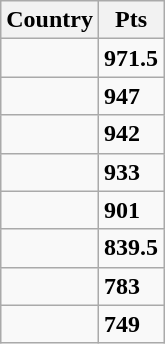<table class="wikitable" style="display:inline-table;">
<tr>
<th>Country</th>
<th>Pts</th>
</tr>
<tr>
<td></td>
<td><strong>971.5</strong></td>
</tr>
<tr>
<td></td>
<td><strong>947</strong></td>
</tr>
<tr>
<td></td>
<td><strong>942</strong></td>
</tr>
<tr>
<td></td>
<td><strong>933</strong></td>
</tr>
<tr>
<td></td>
<td><strong>901</strong></td>
</tr>
<tr>
<td></td>
<td><strong>839.5</strong></td>
</tr>
<tr>
<td></td>
<td><strong>783</strong></td>
</tr>
<tr>
<td></td>
<td><strong>749</strong></td>
</tr>
</table>
